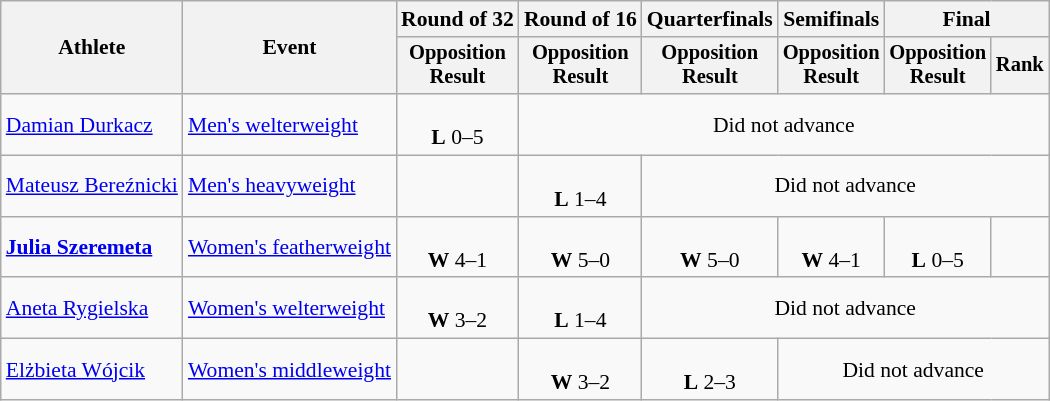<table class="wikitable" style="font-size:90%">
<tr>
<th rowspan=2>Athlete</th>
<th rowspan=2>Event</th>
<th>Round of 32</th>
<th>Round of 16</th>
<th>Quarterfinals</th>
<th>Semifinals</th>
<th colspan=2>Final</th>
</tr>
<tr style="font-size:95%">
<th>Opposition<br>Result</th>
<th>Opposition<br>Result</th>
<th>Opposition<br>Result</th>
<th>Opposition<br>Result</th>
<th>Opposition<br>Result</th>
<th>Rank</th>
</tr>
<tr align=center>
<td align=left><a href='#'>Damian Durkacz</a></td>
<td align=left><a href='#'>Men's welterweight</a></td>
<td><br><strong>L</strong> 0–5</td>
<td colspan=5>Did not advance</td>
</tr>
<tr align=center>
<td align=left><a href='#'>Mateusz Bereźnicki</a></td>
<td align=left><a href='#'>Men's heavyweight</a></td>
<td></td>
<td><br><strong>L</strong> 1–4</td>
<td colspan=4>Did not advance</td>
</tr>
<tr align=center>
<td align=left><strong><a href='#'>Julia Szeremeta</a></strong></td>
<td align=left><a href='#'>Women's featherweight</a></td>
<td><br> <strong>W</strong> 4–1</td>
<td><br><strong>W</strong> 5–0</td>
<td><br><strong>W</strong> 5–0</td>
<td><br><strong>W</strong> 4–1</td>
<td><br><strong>L</strong> 0–5</td>
<td></td>
</tr>
<tr align=center>
<td align=left><a href='#'>Aneta Rygielska</a></td>
<td align=left><a href='#'>Women's welterweight</a></td>
<td><br><strong>W</strong> 3–2</td>
<td><br><strong>L</strong> 1–4</td>
<td colspan=4>Did not advance</td>
</tr>
<tr align=center>
<td align=left><a href='#'>Elżbieta Wójcik</a></td>
<td align=left><a href='#'>Women's middleweight</a></td>
<td></td>
<td><br><strong>W</strong> 3–2</td>
<td><br><strong>L</strong> 2–3</td>
<td colspan=3>Did not advance</td>
</tr>
</table>
